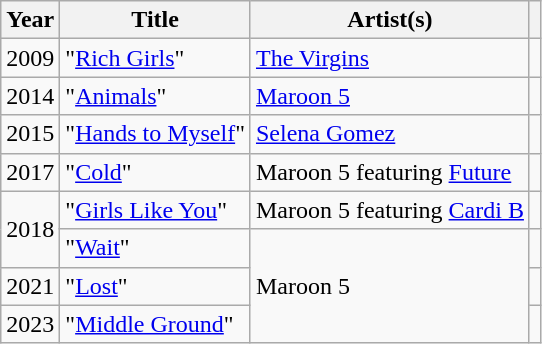<table class="wikitable sortable">
<tr>
<th>Year</th>
<th>Title</th>
<th>Artist(s)</th>
<th class="unsortable"></th>
</tr>
<tr>
<td>2009</td>
<td>"<a href='#'>Rich Girls</a>"</td>
<td><a href='#'>The Virgins</a></td>
<td></td>
</tr>
<tr>
<td>2014</td>
<td>"<a href='#'>Animals</a>"</td>
<td><a href='#'>Maroon 5</a></td>
<td></td>
</tr>
<tr>
<td>2015</td>
<td>"<a href='#'>Hands to Myself</a>" </td>
<td><a href='#'>Selena Gomez</a></td>
<td></td>
</tr>
<tr>
<td>2017</td>
<td>"<a href='#'>Cold</a>"</td>
<td>Maroon 5 featuring <a href='#'>Future</a></td>
<td></td>
</tr>
<tr>
<td rowspan="2">2018</td>
<td>"<a href='#'>Girls Like You</a>" </td>
<td>Maroon 5 featuring <a href='#'>Cardi B</a></td>
<td></td>
</tr>
<tr>
<td>"<a href='#'>Wait</a>" </td>
<td rowspan="3">Maroon 5</td>
<td></td>
</tr>
<tr>
<td>2021</td>
<td>"<a href='#'>Lost</a>"</td>
<td></td>
</tr>
<tr>
<td>2023</td>
<td>"<a href='#'>Middle Ground</a>"</td>
<td></td>
</tr>
</table>
